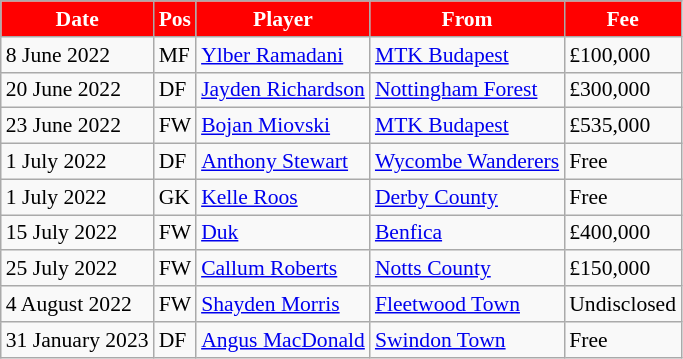<table class="wikitable" style="text-align:center; font-size:90%; text-align:left">
<tr>
<th style="background:#f00; color:#FFFFFF;" scope="col"><strong>Date</strong></th>
<th style="background:#f00; color:#FFFFFF;" scope="col"><strong>Pos</strong></th>
<th style="background:#f00; color:#FFFFFF;" scope="col"><strong>Player</strong></th>
<th style="background:#f00; color:#FFFFFF;" scope="col"><strong>From</strong></th>
<th style="background:#f00; color:#FFFFFF;" scope="col"><strong>Fee</strong></th>
</tr>
<tr>
<td>8 June 2022</td>
<td>MF</td>
<td> <a href='#'>Ylber Ramadani</a></td>
<td> <a href='#'>MTK Budapest</a></td>
<td>£100,000</td>
</tr>
<tr>
<td>20 June 2022</td>
<td>DF</td>
<td> <a href='#'>Jayden Richardson</a></td>
<td> <a href='#'>Nottingham Forest</a></td>
<td>£300,000</td>
</tr>
<tr>
<td>23 June 2022</td>
<td>FW</td>
<td> <a href='#'>Bojan Miovski</a></td>
<td> <a href='#'>MTK Budapest</a></td>
<td>£535,000</td>
</tr>
<tr>
<td>1 July 2022</td>
<td>DF</td>
<td> <a href='#'>Anthony Stewart</a></td>
<td> <a href='#'>Wycombe Wanderers</a></td>
<td>Free</td>
</tr>
<tr>
<td>1 July 2022</td>
<td>GK</td>
<td> <a href='#'>Kelle Roos</a></td>
<td> <a href='#'>Derby County</a></td>
<td>Free</td>
</tr>
<tr>
<td>15 July 2022</td>
<td>FW</td>
<td> <a href='#'>Duk</a></td>
<td> <a href='#'>Benfica</a></td>
<td>£400,000 </td>
</tr>
<tr>
<td>25 July 2022</td>
<td>FW</td>
<td> <a href='#'>Callum Roberts</a></td>
<td> <a href='#'>Notts County</a></td>
<td>£150,000 </td>
</tr>
<tr>
<td>4 August 2022</td>
<td>FW</td>
<td> <a href='#'>Shayden Morris</a></td>
<td> <a href='#'>Fleetwood Town</a></td>
<td>Undisclosed </td>
</tr>
<tr>
<td>31 January 2023</td>
<td>DF</td>
<td> <a href='#'>Angus MacDonald</a></td>
<td> <a href='#'>Swindon Town</a></td>
<td>Free </td>
</tr>
</table>
